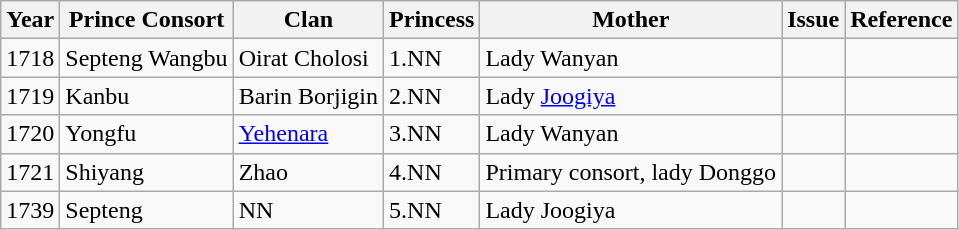<table class="wikitable">
<tr>
<th>Year</th>
<th>Prince Consort</th>
<th>Clan</th>
<th>Princess</th>
<th>Mother</th>
<th>Issue</th>
<th>Reference</th>
</tr>
<tr>
<td>1718</td>
<td>Septeng Wangbu</td>
<td>Oirat Cholosi</td>
<td>1.NN</td>
<td>Lady Wanyan</td>
<td></td>
<td></td>
</tr>
<tr>
<td>1719</td>
<td>Kanbu</td>
<td>Barin Borjigin</td>
<td>2.NN</td>
<td>Lady <a href='#'>Joogiya</a></td>
<td></td>
<td></td>
</tr>
<tr>
<td>1720</td>
<td>Yongfu</td>
<td><a href='#'>Yehenara</a></td>
<td>3.NN</td>
<td>Lady Wanyan</td>
<td></td>
<td></td>
</tr>
<tr>
<td>1721</td>
<td>Shiyang</td>
<td>Zhao</td>
<td>4.NN</td>
<td>Primary consort, lady Donggo</td>
<td></td>
<td></td>
</tr>
<tr>
<td>1739</td>
<td>Septeng</td>
<td>NN</td>
<td>5.NN</td>
<td>Lady Joogiya</td>
<td></td>
<td></td>
</tr>
</table>
